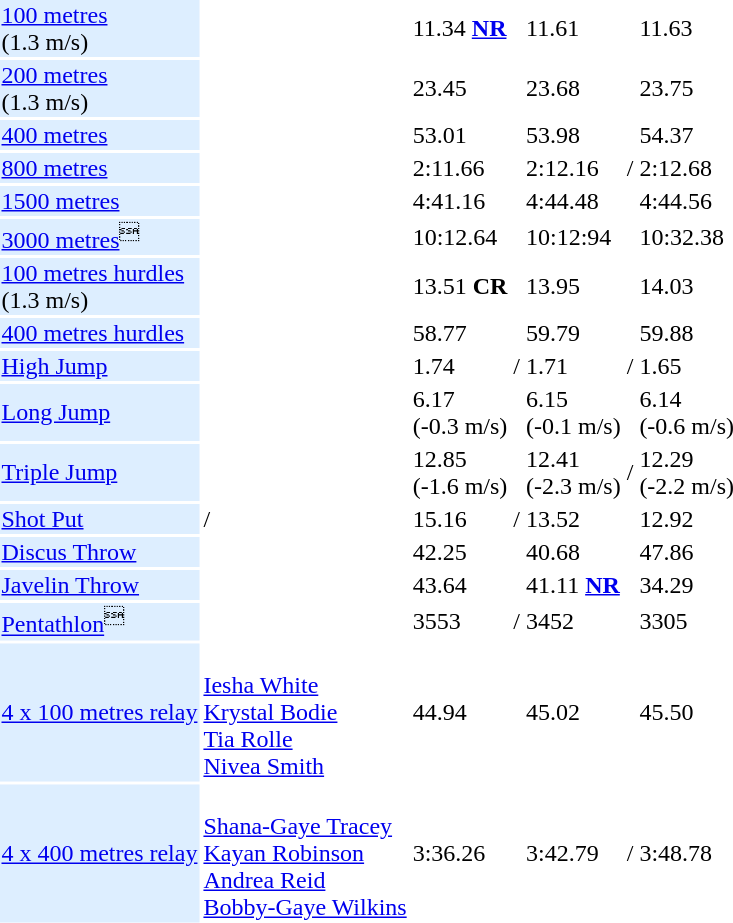<table>
<tr>
<td bgcolor = DDEEFF><a href='#'>100 metres</a> <br> (1.3 m/s)</td>
<td></td>
<td>11.34 <strong><a href='#'>NR</a></strong></td>
<td></td>
<td>11.61</td>
<td></td>
<td>11.63</td>
</tr>
<tr>
<td bgcolor = DDEEFF><a href='#'>200 metres</a> <br> (1.3 m/s)</td>
<td></td>
<td>23.45</td>
<td></td>
<td>23.68</td>
<td></td>
<td>23.75</td>
</tr>
<tr>
<td bgcolor = DDEEFF><a href='#'>400 metres</a></td>
<td></td>
<td>53.01</td>
<td></td>
<td>53.98</td>
<td></td>
<td>54.37</td>
</tr>
<tr>
<td bgcolor = DDEEFF><a href='#'>800 metres</a></td>
<td></td>
<td>2:11.66</td>
<td></td>
<td>2:12.16</td>
<td>/</td>
<td>2:12.68</td>
</tr>
<tr>
<td bgcolor = DDEEFF><a href='#'>1500 metres</a></td>
<td></td>
<td>4:41.16</td>
<td></td>
<td>4:44.48</td>
<td></td>
<td>4:44.56</td>
</tr>
<tr>
<td bgcolor = DDEEFF><a href='#'>3000 metres</a><sup></sup></td>
<td></td>
<td>10:12.64</td>
<td></td>
<td>10:12:94</td>
<td></td>
<td>10:32.38</td>
</tr>
<tr>
<td bgcolor = DDEEFF><a href='#'>100 metres hurdles</a> <br> (1.3 m/s)</td>
<td></td>
<td>13.51 <strong>CR</strong></td>
<td></td>
<td>13.95</td>
<td></td>
<td>14.03</td>
</tr>
<tr>
<td bgcolor = DDEEFF><a href='#'>400 metres hurdles</a></td>
<td></td>
<td>58.77</td>
<td></td>
<td>59.79</td>
<td></td>
<td>59.88</td>
</tr>
<tr>
<td bgcolor = DDEEFF><a href='#'>High Jump</a></td>
<td></td>
<td>1.74</td>
<td>/</td>
<td>1.71</td>
<td>/</td>
<td>1.65</td>
</tr>
<tr>
<td bgcolor = DDEEFF><a href='#'>Long Jump</a></td>
<td></td>
<td>6.17 <br> (-0.3 m/s)</td>
<td></td>
<td>6.15 <br> (-0.1 m/s)</td>
<td></td>
<td>6.14 <br> (-0.6 m/s)</td>
</tr>
<tr>
<td bgcolor = DDEEFF><a href='#'>Triple Jump</a></td>
<td></td>
<td>12.85 <br> (-1.6 m/s)</td>
<td></td>
<td>12.41 <br> (-2.3 m/s)</td>
<td>/</td>
<td>12.29 <br> (-2.2 m/s)</td>
</tr>
<tr>
<td bgcolor = DDEEFF><a href='#'>Shot Put</a></td>
<td>/</td>
<td>15.16</td>
<td>/</td>
<td>13.52</td>
<td></td>
<td>12.92</td>
</tr>
<tr>
<td bgcolor = DDEEFF><a href='#'>Discus Throw</a></td>
<td></td>
<td>42.25</td>
<td></td>
<td>40.68</td>
<td></td>
<td>47.86</td>
</tr>
<tr>
<td bgcolor = DDEEFF><a href='#'>Javelin Throw</a></td>
<td></td>
<td>43.64</td>
<td></td>
<td>41.11 <strong><a href='#'>NR</a></strong></td>
<td></td>
<td>34.29</td>
</tr>
<tr>
<td bgcolor = DDEEFF><a href='#'>Pentathlon</a><sup></sup></td>
<td></td>
<td>3553</td>
<td>/</td>
<td>3452</td>
<td></td>
<td>3305</td>
</tr>
<tr>
<td bgcolor = DDEEFF><a href='#'>4 x 100 metres relay</a></td>
<td>  <br> <a href='#'>Iesha White</a> <br> <a href='#'>Krystal Bodie</a> <br> <a href='#'>Tia Rolle</a> <br> <a href='#'>Nivea Smith</a></td>
<td>44.94</td>
<td></td>
<td>45.02</td>
<td></td>
<td>45.50</td>
</tr>
<tr>
<td bgcolor = DDEEFF><a href='#'>4 x 400 metres relay</a></td>
<td> <br> <a href='#'>Shana-Gaye Tracey</a> <br> <a href='#'>Kayan Robinson</a> <br> <a href='#'>Andrea Reid</a> <br> <a href='#'>Bobby-Gaye Wilkins</a></td>
<td>3:36.26</td>
<td></td>
<td>3:42.79</td>
<td>/</td>
<td>3:48.78</td>
</tr>
</table>
